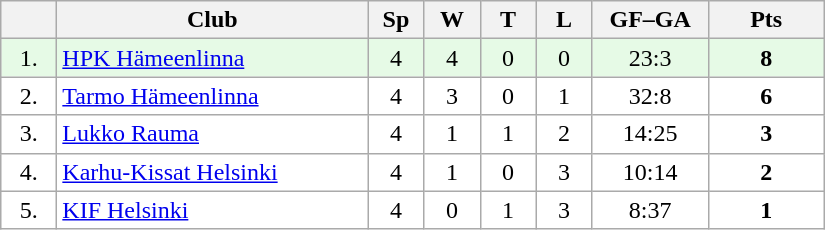<table class="wikitable">
<tr>
<th width="30"></th>
<th width="200">Club</th>
<th width="30">Sp</th>
<th width="30">W</th>
<th width="30">T</th>
<th width="30">L</th>
<th width="70">GF–GA</th>
<th width="70">Pts</th>
</tr>
<tr bgcolor="#e6fae6" align="center">
<td>1.</td>
<td align="left"><a href='#'>HPK Hämeenlinna</a></td>
<td>4</td>
<td>4</td>
<td>0</td>
<td>0</td>
<td>23:3</td>
<td><strong>8</strong></td>
</tr>
<tr bgcolor="#FFFFFF" align="center">
<td>2.</td>
<td align="left"><a href='#'>Tarmo Hämeenlinna</a></td>
<td>4</td>
<td>3</td>
<td>0</td>
<td>1</td>
<td>32:8</td>
<td><strong>6</strong></td>
</tr>
<tr bgcolor="#FFFFFF" align="center">
<td>3.</td>
<td align="left"><a href='#'>Lukko Rauma</a></td>
<td>4</td>
<td>1</td>
<td>1</td>
<td>2</td>
<td>14:25</td>
<td><strong>3</strong></td>
</tr>
<tr bgcolor="#FFFFFF" align="center">
<td>4.</td>
<td align="left"><a href='#'>Karhu-Kissat Helsinki</a></td>
<td>4</td>
<td>1</td>
<td>0</td>
<td>3</td>
<td>10:14</td>
<td><strong>2</strong></td>
</tr>
<tr bgcolor="#FFFFFF" align="center">
<td>5.</td>
<td align="left"><a href='#'>KIF Helsinki</a></td>
<td>4</td>
<td>0</td>
<td>1</td>
<td>3</td>
<td>8:37</td>
<td><strong>1</strong></td>
</tr>
</table>
